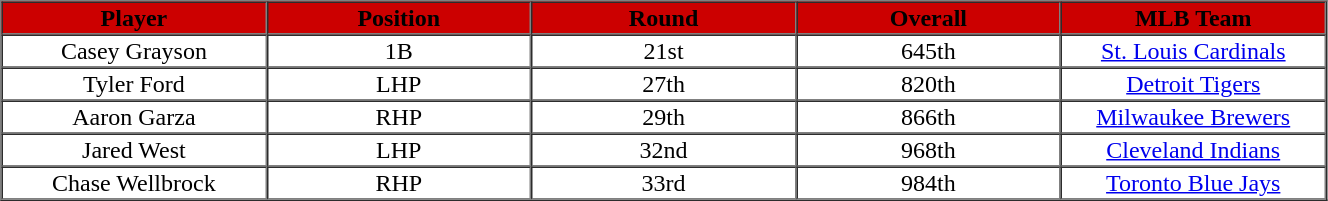<table cellpadding="1" border="1" cellspacing="0" width="70%">
<tr>
<th bgcolor="#CC0000" width="20%"><span>Player</span></th>
<th bgcolor="#CC0000" width="20%"><span>Position</span></th>
<th bgcolor="#CC0000" width="20%"><span>Round</span></th>
<th bgcolor="#CC0000" width="20%"><span>Overall</span></th>
<th bgcolor="#CC0000" width="20%"><span>MLB Team</span></th>
</tr>
<tr align="center">
<td>Casey Grayson</td>
<td>1B</td>
<td>21st</td>
<td>645th</td>
<td><a href='#'>St. Louis Cardinals</a></td>
</tr>
<tr align="center">
<td>Tyler Ford</td>
<td>LHP</td>
<td>27th</td>
<td>820th</td>
<td><a href='#'>Detroit Tigers</a></td>
</tr>
<tr align="center">
<td>Aaron Garza</td>
<td>RHP</td>
<td>29th</td>
<td>866th</td>
<td><a href='#'>Milwaukee Brewers</a></td>
</tr>
<tr align="center">
<td>Jared West</td>
<td>LHP</td>
<td>32nd</td>
<td>968th</td>
<td><a href='#'>Cleveland Indians</a></td>
</tr>
<tr align="center">
<td>Chase Wellbrock</td>
<td>RHP</td>
<td>33rd</td>
<td>984th</td>
<td><a href='#'>Toronto Blue Jays</a></td>
</tr>
<tr align="center">
</tr>
</table>
